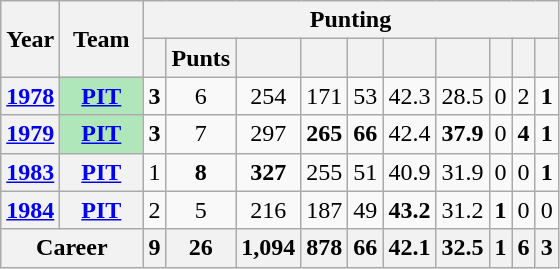<table class=wikitable style="text-align:center;">
<tr>
<th rowspan="2">Year</th>
<th rowspan="2">Team</th>
<th colspan="10">Punting</th>
</tr>
<tr>
<th></th>
<th>Punts</th>
<th></th>
<th></th>
<th></th>
<th></th>
<th></th>
<th></th>
<th></th>
<th></th>
</tr>
<tr>
<th><a href='#'>1978</a></th>
<th style="background:#afe6ba; width:3em;"><a href='#'>PIT</a></th>
<td><strong>3</strong></td>
<td>6</td>
<td>254</td>
<td>171</td>
<td>53</td>
<td>42.3</td>
<td>28.5</td>
<td>0</td>
<td>2</td>
<td><strong>1</strong></td>
</tr>
<tr>
<th><a href='#'>1979</a></th>
<th style="background:#afe6ba; width:3em;"><a href='#'>PIT</a></th>
<td><strong>3</strong></td>
<td>7</td>
<td>297</td>
<td><strong>265</strong></td>
<td><strong>66</strong></td>
<td>42.4</td>
<td><strong>37.9</strong></td>
<td>0</td>
<td><strong>4</strong></td>
<td><strong>1</strong></td>
</tr>
<tr>
<th><a href='#'>1983</a></th>
<th><a href='#'>PIT</a></th>
<td>1</td>
<td><strong>8</strong></td>
<td><strong>327</strong></td>
<td>255</td>
<td>51</td>
<td>40.9</td>
<td>31.9</td>
<td>0</td>
<td>0</td>
<td><strong>1</strong></td>
</tr>
<tr>
<th><a href='#'>1984</a></th>
<th><a href='#'>PIT</a></th>
<td>2</td>
<td>5</td>
<td>216</td>
<td>187</td>
<td>49</td>
<td><strong>43.2</strong></td>
<td>31.2</td>
<td><strong>1</strong></td>
<td>0</td>
<td>0</td>
</tr>
<tr>
<th colspan="2">Career</th>
<th>9</th>
<th>26</th>
<th>1,094</th>
<th>878</th>
<th>66</th>
<th>42.1</th>
<th>32.5</th>
<th>1</th>
<th>6</th>
<th>3</th>
</tr>
</table>
